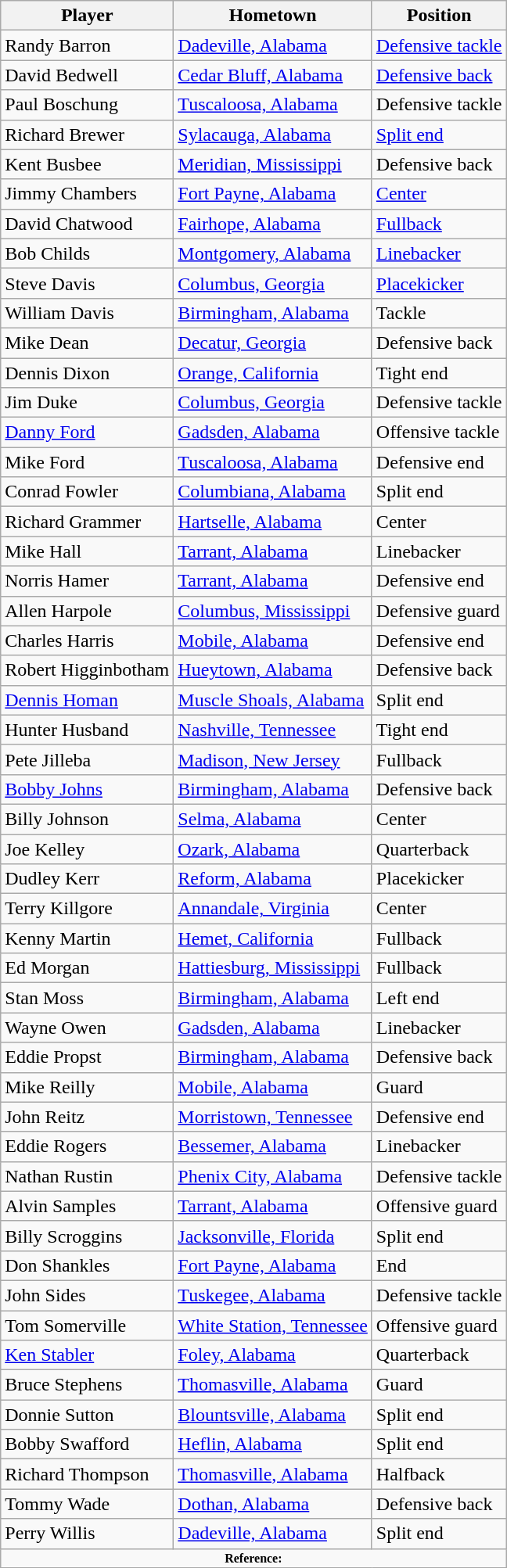<table class="wikitable" border="1">
<tr ;>
<th>Player</th>
<th>Hometown</th>
<th>Position</th>
</tr>
<tr>
<td>Randy Barron</td>
<td><a href='#'>Dadeville, Alabama</a></td>
<td><a href='#'>Defensive tackle</a></td>
</tr>
<tr>
<td>David Bedwell</td>
<td><a href='#'>Cedar Bluff, Alabama</a></td>
<td><a href='#'>Defensive back</a></td>
</tr>
<tr>
<td>Paul Boschung</td>
<td><a href='#'>Tuscaloosa, Alabama</a></td>
<td>Defensive tackle</td>
</tr>
<tr>
<td>Richard Brewer</td>
<td><a href='#'>Sylacauga, Alabama</a></td>
<td><a href='#'>Split end</a></td>
</tr>
<tr>
<td>Kent Busbee</td>
<td><a href='#'>Meridian, Mississippi</a></td>
<td>Defensive back</td>
</tr>
<tr>
<td>Jimmy Chambers</td>
<td><a href='#'>Fort Payne, Alabama</a></td>
<td><a href='#'>Center</a></td>
</tr>
<tr>
<td>David Chatwood</td>
<td><a href='#'>Fairhope, Alabama</a></td>
<td><a href='#'>Fullback</a></td>
</tr>
<tr>
<td>Bob Childs</td>
<td><a href='#'>Montgomery, Alabama</a></td>
<td><a href='#'>Linebacker</a></td>
</tr>
<tr>
<td>Steve Davis</td>
<td><a href='#'>Columbus, Georgia</a></td>
<td><a href='#'>Placekicker</a></td>
</tr>
<tr>
<td>William Davis</td>
<td><a href='#'>Birmingham, Alabama</a></td>
<td>Tackle</td>
</tr>
<tr>
<td>Mike Dean</td>
<td><a href='#'>Decatur, Georgia</a></td>
<td>Defensive back</td>
</tr>
<tr>
<td>Dennis Dixon</td>
<td><a href='#'>Orange, California</a></td>
<td>Tight end</td>
</tr>
<tr>
<td>Jim Duke</td>
<td><a href='#'>Columbus, Georgia</a></td>
<td>Defensive tackle</td>
</tr>
<tr>
<td><a href='#'>Danny Ford</a></td>
<td><a href='#'>Gadsden, Alabama</a></td>
<td>Offensive tackle</td>
</tr>
<tr>
<td>Mike Ford</td>
<td><a href='#'>Tuscaloosa, Alabama</a></td>
<td>Defensive end</td>
</tr>
<tr>
<td>Conrad Fowler</td>
<td><a href='#'>Columbiana, Alabama</a></td>
<td>Split end</td>
</tr>
<tr>
<td>Richard Grammer</td>
<td><a href='#'>Hartselle, Alabama</a></td>
<td>Center</td>
</tr>
<tr>
<td>Mike Hall</td>
<td><a href='#'>Tarrant, Alabama</a></td>
<td>Linebacker</td>
</tr>
<tr>
<td>Norris Hamer</td>
<td><a href='#'>Tarrant, Alabama</a></td>
<td>Defensive end</td>
</tr>
<tr>
<td>Allen Harpole</td>
<td><a href='#'>Columbus, Mississippi</a></td>
<td>Defensive guard</td>
</tr>
<tr>
<td>Charles Harris</td>
<td><a href='#'>Mobile, Alabama</a></td>
<td>Defensive end</td>
</tr>
<tr>
<td>Robert Higginbotham</td>
<td><a href='#'>Hueytown, Alabama</a></td>
<td>Defensive back</td>
</tr>
<tr>
<td><a href='#'>Dennis Homan</a></td>
<td><a href='#'>Muscle Shoals, Alabama</a></td>
<td>Split end</td>
</tr>
<tr>
<td>Hunter Husband</td>
<td><a href='#'>Nashville, Tennessee</a></td>
<td>Tight end</td>
</tr>
<tr>
<td>Pete Jilleba</td>
<td><a href='#'>Madison, New Jersey</a></td>
<td>Fullback</td>
</tr>
<tr>
<td><a href='#'>Bobby Johns</a></td>
<td><a href='#'>Birmingham, Alabama</a></td>
<td>Defensive back</td>
</tr>
<tr>
<td>Billy Johnson</td>
<td><a href='#'>Selma, Alabama</a></td>
<td>Center</td>
</tr>
<tr>
<td>Joe Kelley</td>
<td><a href='#'>Ozark, Alabama</a></td>
<td>Quarterback</td>
</tr>
<tr>
<td>Dudley Kerr</td>
<td><a href='#'>Reform, Alabama</a></td>
<td>Placekicker</td>
</tr>
<tr>
<td>Terry Killgore</td>
<td><a href='#'>Annandale, Virginia</a></td>
<td>Center</td>
</tr>
<tr>
<td>Kenny Martin</td>
<td><a href='#'>Hemet, California</a></td>
<td>Fullback</td>
</tr>
<tr>
<td>Ed Morgan</td>
<td><a href='#'>Hattiesburg, Mississippi</a></td>
<td>Fullback</td>
</tr>
<tr>
<td>Stan Moss</td>
<td><a href='#'>Birmingham, Alabama</a></td>
<td>Left end</td>
</tr>
<tr>
<td>Wayne Owen</td>
<td><a href='#'>Gadsden, Alabama</a></td>
<td>Linebacker</td>
</tr>
<tr>
<td>Eddie Propst</td>
<td><a href='#'>Birmingham, Alabama</a></td>
<td>Defensive back</td>
</tr>
<tr>
<td>Mike Reilly</td>
<td><a href='#'>Mobile, Alabama</a></td>
<td>Guard</td>
</tr>
<tr>
<td>John Reitz</td>
<td><a href='#'>Morristown, Tennessee</a></td>
<td>Defensive end</td>
</tr>
<tr>
<td>Eddie Rogers</td>
<td><a href='#'>Bessemer, Alabama</a></td>
<td>Linebacker</td>
</tr>
<tr>
<td>Nathan Rustin</td>
<td><a href='#'>Phenix City, Alabama</a></td>
<td>Defensive tackle</td>
</tr>
<tr>
<td>Alvin Samples</td>
<td><a href='#'>Tarrant, Alabama</a></td>
<td>Offensive guard</td>
</tr>
<tr>
<td>Billy Scroggins</td>
<td><a href='#'>Jacksonville, Florida</a></td>
<td>Split end</td>
</tr>
<tr>
<td>Don Shankles</td>
<td><a href='#'>Fort Payne, Alabama</a></td>
<td>End</td>
</tr>
<tr>
<td>John Sides</td>
<td><a href='#'>Tuskegee, Alabama</a></td>
<td>Defensive tackle</td>
</tr>
<tr>
<td>Tom Somerville</td>
<td><a href='#'>White Station, Tennessee</a></td>
<td>Offensive guard</td>
</tr>
<tr>
<td><a href='#'>Ken Stabler</a></td>
<td><a href='#'>Foley, Alabama</a></td>
<td>Quarterback</td>
</tr>
<tr>
<td>Bruce Stephens</td>
<td><a href='#'>Thomasville, Alabama</a></td>
<td>Guard</td>
</tr>
<tr>
<td>Donnie Sutton</td>
<td><a href='#'>Blountsville, Alabama</a></td>
<td>Split end</td>
</tr>
<tr>
<td>Bobby Swafford</td>
<td><a href='#'>Heflin, Alabama</a></td>
<td>Split end</td>
</tr>
<tr>
<td>Richard Thompson</td>
<td><a href='#'>Thomasville, Alabama</a></td>
<td>Halfback</td>
</tr>
<tr>
<td>Tommy Wade</td>
<td><a href='#'>Dothan, Alabama</a></td>
<td>Defensive back</td>
</tr>
<tr>
<td>Perry Willis</td>
<td><a href='#'>Dadeville, Alabama</a></td>
<td>Split end</td>
</tr>
<tr>
<td colspan="3" style="font-size: 8pt" align="center"><strong>Reference:</strong></td>
</tr>
</table>
